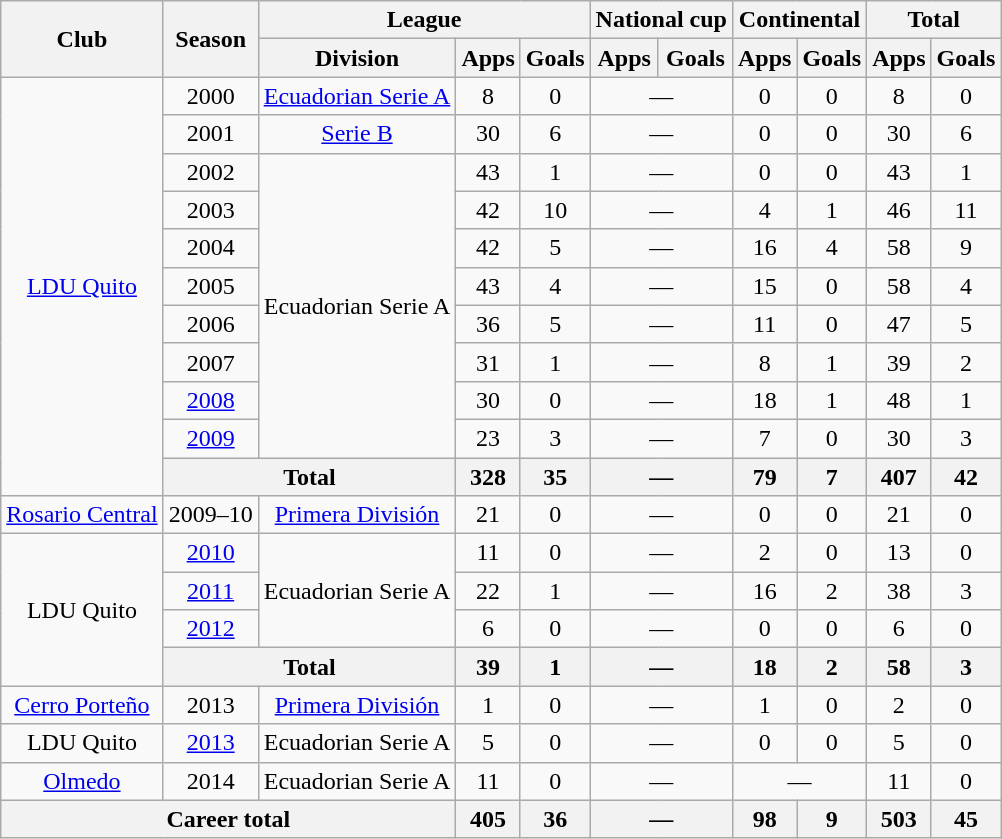<table class="wikitable" style="text-align:center">
<tr>
<th rowspan="2">Club</th>
<th rowspan="2">Season</th>
<th colspan="3">League</th>
<th colspan="2">National cup</th>
<th colspan="2">Continental</th>
<th colspan="2">Total</th>
</tr>
<tr>
<th>Division</th>
<th>Apps</th>
<th>Goals</th>
<th>Apps</th>
<th>Goals</th>
<th>Apps</th>
<th>Goals</th>
<th>Apps</th>
<th>Goals</th>
</tr>
<tr>
<td rowspan="11"><a href='#'>LDU Quito</a></td>
<td>2000</td>
<td><a href='#'>Ecuadorian Serie A</a></td>
<td>8</td>
<td>0</td>
<td colspan=2>—</td>
<td>0</td>
<td>0</td>
<td>8</td>
<td>0</td>
</tr>
<tr>
<td>2001</td>
<td><a href='#'>Serie B</a></td>
<td>30</td>
<td>6</td>
<td colspan="2">—</td>
<td>0</td>
<td>0</td>
<td>30</td>
<td>6</td>
</tr>
<tr>
<td>2002</td>
<td rowspan="8">Ecuadorian Serie A</td>
<td>43</td>
<td>1</td>
<td colspan="2">—</td>
<td>0</td>
<td>0</td>
<td>43</td>
<td>1</td>
</tr>
<tr>
<td>2003</td>
<td>42</td>
<td>10</td>
<td colspan="2">—</td>
<td>4</td>
<td>1</td>
<td>46</td>
<td>11</td>
</tr>
<tr>
<td>2004</td>
<td>42</td>
<td>5</td>
<td colspan="2">—</td>
<td>16</td>
<td>4</td>
<td>58</td>
<td>9</td>
</tr>
<tr>
<td>2005</td>
<td>43</td>
<td>4</td>
<td colspan="2">—</td>
<td>15</td>
<td>0</td>
<td>58</td>
<td>4</td>
</tr>
<tr>
<td>2006</td>
<td>36</td>
<td>5</td>
<td colspan="2">—</td>
<td>11</td>
<td>0</td>
<td>47</td>
<td>5</td>
</tr>
<tr>
<td>2007</td>
<td>31</td>
<td>1</td>
<td colspan="2">—</td>
<td>8</td>
<td>1</td>
<td>39</td>
<td>2</td>
</tr>
<tr>
<td><a href='#'>2008</a></td>
<td>30</td>
<td>0</td>
<td colspan="2">—</td>
<td>18</td>
<td>1</td>
<td>48</td>
<td>1</td>
</tr>
<tr>
<td><a href='#'>2009</a></td>
<td>23</td>
<td>3</td>
<td colspan="2">—</td>
<td>7</td>
<td>0</td>
<td>30</td>
<td>3</td>
</tr>
<tr>
<th colspan="2">Total</th>
<th>328</th>
<th>35</th>
<th colspan="2">—</th>
<th>79</th>
<th>7</th>
<th>407</th>
<th>42</th>
</tr>
<tr>
<td><a href='#'>Rosario Central</a></td>
<td>2009–10</td>
<td><a href='#'>Primera División</a></td>
<td>21</td>
<td>0</td>
<td colspan="2">—</td>
<td>0</td>
<td>0</td>
<td>21</td>
<td>0</td>
</tr>
<tr>
<td rowspan="4">LDU Quito</td>
<td><a href='#'>2010</a></td>
<td rowspan="3">Ecuadorian Serie A</td>
<td>11</td>
<td>0</td>
<td colspan="2">—</td>
<td>2</td>
<td>0</td>
<td>13</td>
<td>0</td>
</tr>
<tr>
<td><a href='#'>2011</a></td>
<td>22</td>
<td>1</td>
<td colspan="2">—</td>
<td>16</td>
<td>2</td>
<td>38</td>
<td>3</td>
</tr>
<tr>
<td><a href='#'>2012</a></td>
<td>6</td>
<td>0</td>
<td colspan="2">—</td>
<td>0</td>
<td>0</td>
<td>6</td>
<td>0</td>
</tr>
<tr>
<th colspan="2">Total</th>
<th>39</th>
<th>1</th>
<th colspan="2">—</th>
<th>18</th>
<th>2</th>
<th>58</th>
<th>3</th>
</tr>
<tr>
<td><a href='#'>Cerro Porteño</a></td>
<td>2013</td>
<td><a href='#'>Primera División</a></td>
<td>1</td>
<td>0</td>
<td colspan="2">—</td>
<td>1</td>
<td>0</td>
<td>2</td>
<td>0</td>
</tr>
<tr>
<td>LDU Quito</td>
<td><a href='#'>2013</a></td>
<td>Ecuadorian Serie A</td>
<td>5</td>
<td>0</td>
<td colspan="2">—</td>
<td>0</td>
<td>0</td>
<td>5</td>
<td>0</td>
</tr>
<tr>
<td><a href='#'>Olmedo</a></td>
<td>2014</td>
<td>Ecuadorian Serie A</td>
<td>11</td>
<td>0</td>
<td colspan="2">—</td>
<td colspan="2">—</td>
<td>11</td>
<td>0</td>
</tr>
<tr>
<th colspan="3">Career total</th>
<th>405</th>
<th>36</th>
<th colspan="2">—</th>
<th>98</th>
<th>9</th>
<th>503</th>
<th>45</th>
</tr>
</table>
